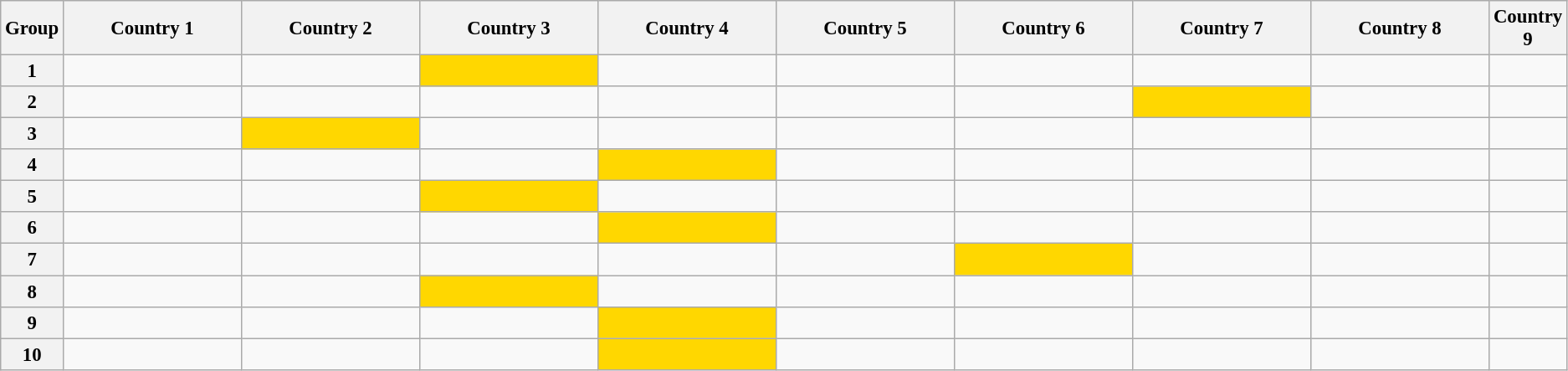<table class="wikitable sortable" style="font-size: 95%;">
<tr>
<th>Group</th>
<th width="155">Country 1</th>
<th width="155">Country 2</th>
<th width="155">Country 3</th>
<th width="155">Country 4</th>
<th width="155">Country 5</th>
<th width="155">Country 6</th>
<th width="155">Country 7</th>
<th width="155">Country 8</th>
<th width=“155”>Country 9</th>
</tr>
<tr>
<th>1</th>
<td></td>
<td></td>
<td bgcolor="gold"></td>
<td></td>
<td></td>
<td></td>
<td></td>
<td></td>
<td></td>
</tr>
<tr>
<th>2</th>
<td></td>
<td></td>
<td></td>
<td></td>
<td></td>
<td></td>
<td bgcolor="gold"></td>
<td></td>
<td></td>
</tr>
<tr>
<th>3</th>
<td></td>
<td bgcolor="gold"></td>
<td></td>
<td></td>
<td></td>
<td></td>
<td></td>
<td></td>
<td></td>
</tr>
<tr>
<th>4</th>
<td></td>
<td></td>
<td></td>
<td bgcolor="gold"></td>
<td></td>
<td></td>
<td></td>
<td></td>
<td></td>
</tr>
<tr>
<th>5</th>
<td></td>
<td></td>
<td bgcolor="gold"></td>
<td></td>
<td></td>
<td></td>
<td></td>
<td></td>
<td></td>
</tr>
<tr>
<th>6</th>
<td></td>
<td></td>
<td></td>
<td bgcolor="gold"></td>
<td></td>
<td></td>
<td></td>
<td></td>
<td></td>
</tr>
<tr>
<th>7</th>
<td></td>
<td></td>
<td></td>
<td></td>
<td></td>
<td bgcolor="gold"></td>
<td></td>
<td></td>
<td></td>
</tr>
<tr>
<th>8</th>
<td></td>
<td></td>
<td bgcolor="gold"></td>
<td></td>
<td></td>
<td></td>
<td></td>
<td></td>
<td></td>
</tr>
<tr>
<th>9</th>
<td></td>
<td></td>
<td></td>
<td bgcolor="gold"></td>
<td></td>
<td></td>
<td></td>
<td></td>
<td></td>
</tr>
<tr>
<th>10</th>
<td></td>
<td></td>
<td></td>
<td bgcolor="gold"></td>
<td></td>
<td></td>
<td></td>
<td></td>
<td></td>
</tr>
</table>
